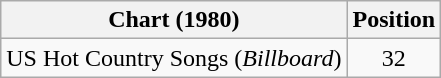<table class="wikitable">
<tr>
<th>Chart (1980)</th>
<th>Position</th>
</tr>
<tr>
<td>US Hot Country Songs (<em>Billboard</em>)</td>
<td align="center">32</td>
</tr>
</table>
